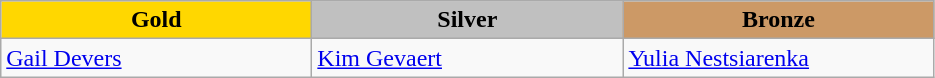<table class="wikitable" style="text-align:left">
<tr align="center">
<td width=200 bgcolor=gold><strong>Gold</strong></td>
<td width=200 bgcolor=silver><strong>Silver</strong></td>
<td width=200 bgcolor=CC9966><strong>Bronze</strong></td>
</tr>
<tr>
<td><a href='#'>Gail Devers</a><br><em></em></td>
<td><a href='#'>Kim Gevaert</a><br><em></em></td>
<td><a href='#'>Yulia Nestsiarenka</a><br><em></em></td>
</tr>
</table>
